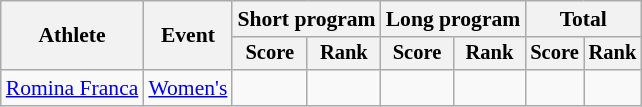<table class=wikitable style=font-size:90%;text-align:center>
<tr>
<th rowspan=2>Athlete</th>
<th rowspan=2>Event</th>
<th colspan=2>Short program</th>
<th colspan=2>Long program</th>
<th colspan=2>Total</th>
</tr>
<tr style=font-size:95%>
<th>Score</th>
<th>Rank</th>
<th>Score</th>
<th>Rank</th>
<th>Score</th>
<th>Rank</th>
</tr>
<tr>
<td align=left><a href='#'>Romina Franca</a></td>
<td align=left><a href='#'>Women's</a></td>
<td></td>
<td></td>
<td></td>
<td></td>
<td></td>
<td></td>
</tr>
</table>
